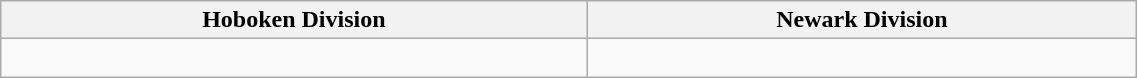<table class="wikitable" style="float:margin-left:5em; width:60%;" cellspacing="3">
<tr>
<th>Hoboken Division</th>
<th>Newark Division</th>
</tr>
<tr>
<td valign="top"><br>





</td>
<td valign="top"><br>



</td>
</tr>
</table>
